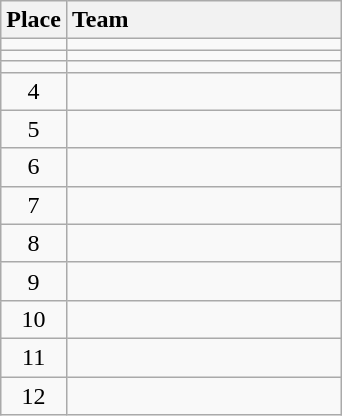<table class="wikitable" style="text-align:center; padding-bottom:0;">
<tr>
<th>Place</th>
<th style="width:11em; text-align:left;">Team</th>
</tr>
<tr>
<td></td>
<td align=left></td>
</tr>
<tr>
<td></td>
<td align=left></td>
</tr>
<tr>
<td></td>
<td align=left></td>
</tr>
<tr>
<td>4</td>
<td align=left></td>
</tr>
<tr>
<td>5</td>
<td align=left></td>
</tr>
<tr>
<td>6</td>
<td align=left></td>
</tr>
<tr>
<td>7</td>
<td align=left></td>
</tr>
<tr>
<td>8</td>
<td align=left></td>
</tr>
<tr>
<td>9</td>
<td align=left></td>
</tr>
<tr>
<td>10</td>
<td align=left></td>
</tr>
<tr>
<td>11</td>
<td align=left></td>
</tr>
<tr>
<td>12</td>
<td align=left></td>
</tr>
</table>
